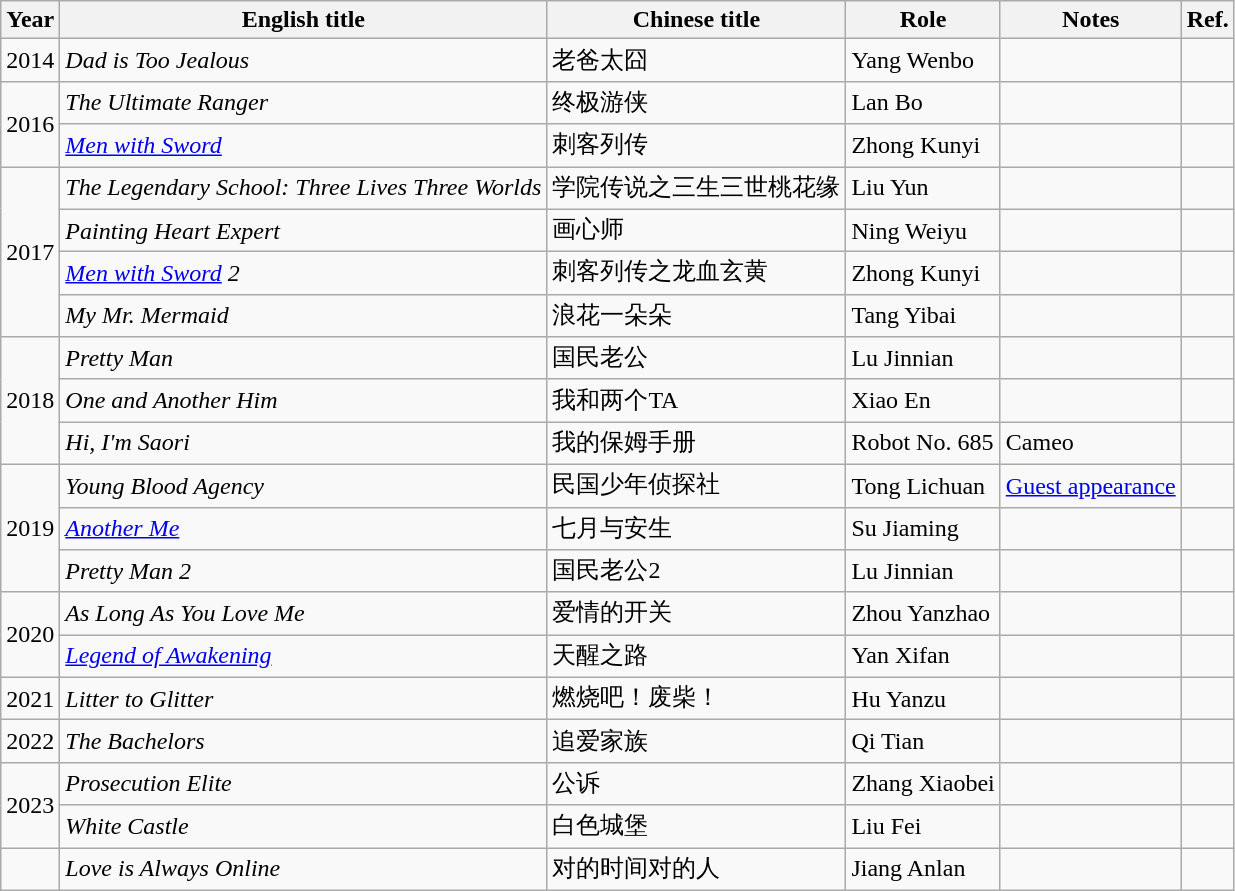<table class="wikitable sortable">
<tr>
<th>Year</th>
<th>English title</th>
<th>Chinese title</th>
<th>Role</th>
<th>Notes</th>
<th>Ref.</th>
</tr>
<tr>
<td>2014</td>
<td><em>Dad is Too Jealous</em></td>
<td>老爸太囧</td>
<td>Yang Wenbo</td>
<td></td>
<td></td>
</tr>
<tr>
<td rowspan=2>2016</td>
<td><em>The Ultimate Ranger</em></td>
<td>终极游侠</td>
<td>Lan Bo</td>
<td></td>
<td></td>
</tr>
<tr>
<td><em><a href='#'>Men with Sword</a></em></td>
<td>刺客列传</td>
<td>Zhong Kunyi</td>
<td></td>
<td></td>
</tr>
<tr>
<td rowspan=4>2017</td>
<td><em>The Legendary School: Three Lives Three Worlds</em></td>
<td>学院传说之三生三世桃花缘</td>
<td>Liu Yun</td>
<td></td>
<td></td>
</tr>
<tr>
<td><em>Painting Heart Expert</em></td>
<td>画心师</td>
<td>Ning Weiyu</td>
<td></td>
<td></td>
</tr>
<tr>
<td><em><a href='#'>Men with Sword</a> 2</em></td>
<td>刺客列传之龙血玄黄</td>
<td>Zhong Kunyi</td>
<td></td>
<td></td>
</tr>
<tr>
<td><em>My Mr. Mermaid</em></td>
<td>浪花一朵朵</td>
<td>Tang Yibai</td>
<td></td>
<td></td>
</tr>
<tr>
<td rowspan=3>2018</td>
<td><em>Pretty Man</em></td>
<td>国民老公</td>
<td>Lu Jinnian</td>
<td></td>
<td></td>
</tr>
<tr>
<td><em>One and Another Him</em></td>
<td>我和两个TA</td>
<td>Xiao En</td>
<td></td>
<td></td>
</tr>
<tr>
<td><em>Hi, I'm Saori</em></td>
<td>我的保姆手册</td>
<td>Robot No. 685</td>
<td>Cameo</td>
<td></td>
</tr>
<tr>
<td rowspan=3>2019</td>
<td><em>Young Blood Agency</em></td>
<td>民国少年侦探社</td>
<td>Tong Lichuan</td>
<td><a href='#'>Guest appearance</a></td>
<td></td>
</tr>
<tr>
<td><em><a href='#'>Another Me</a></em></td>
<td>七月与安生</td>
<td>Su Jiaming</td>
<td></td>
<td></td>
</tr>
<tr>
<td><em>Pretty Man 2</em></td>
<td>国民老公2</td>
<td>Lu Jinnian</td>
<td></td>
<td></td>
</tr>
<tr>
<td rowspan=2>2020</td>
<td><em>As Long As You Love Me</em></td>
<td>爱情的开关</td>
<td>Zhou Yanzhao</td>
<td></td>
<td></td>
</tr>
<tr>
<td><em><a href='#'>Legend of Awakening</a></em></td>
<td>天醒之路</td>
<td>Yan Xifan</td>
<td></td>
<td></td>
</tr>
<tr>
<td>2021</td>
<td><em>Litter to Glitter</em></td>
<td>燃烧吧！废柴！</td>
<td>Hu Yanzu</td>
<td></td>
<td></td>
</tr>
<tr>
<td>2022</td>
<td><em>The Bachelors</em></td>
<td>追爱家族</td>
<td>Qi Tian</td>
<td></td>
<td></td>
</tr>
<tr>
<td rowspan=2>2023</td>
<td><em>Prosecution Elite</em></td>
<td>公诉</td>
<td>Zhang Xiaobei</td>
<td></td>
<td></td>
</tr>
<tr>
<td><em>White Castle</em></td>
<td>白色城堡</td>
<td>Liu Fei</td>
<td></td>
<td></td>
</tr>
<tr>
<td></td>
<td><em>Love is Always Online</em></td>
<td>对的时间对的人</td>
<td>Jiang Anlan</td>
<td></td>
<td></td>
</tr>
</table>
